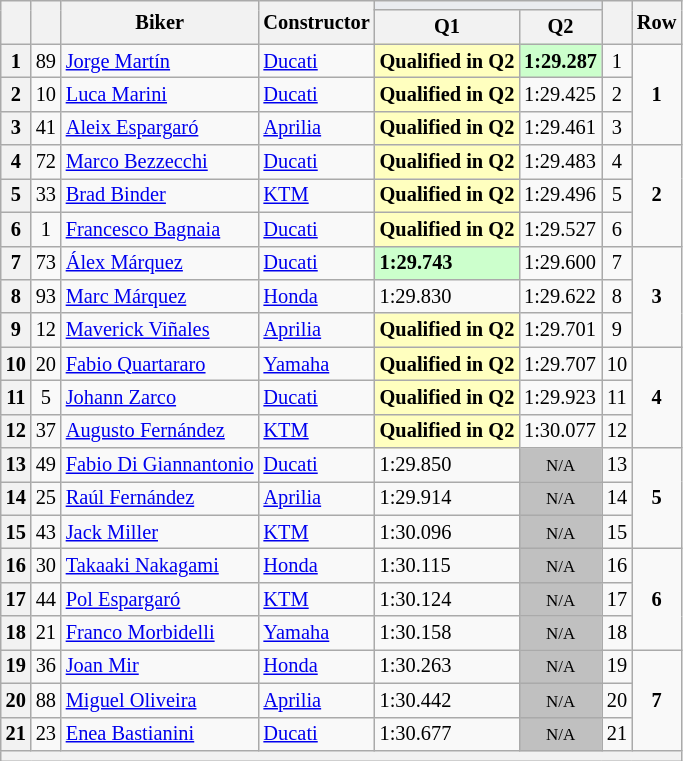<table class="wikitable sortable" style="font-size: 85%;">
<tr>
<th rowspan="2"></th>
<th rowspan="2"></th>
<th rowspan="2">Biker</th>
<th rowspan="2">Constructor</th>
<th colspan="2" style="background:#eaecf0; text-align:center;"></th>
<th rowspan="2"></th>
<th rowspan="2">Row</th>
</tr>
<tr>
<th scope="col">Q1</th>
<th scope="col">Q2</th>
</tr>
<tr>
<th scope="row">1</th>
<td align="center">89</td>
<td> <a href='#'>Jorge Martín</a></td>
<td><a href='#'>Ducati</a></td>
<td style="background:#ffffbf;"><strong>Qualified in Q2</strong></td>
<td style="background:#ccffcc;"><strong>1:29.287</strong></td>
<td align="center">1</td>
<td rowspan="3" align="center"><strong>1</strong></td>
</tr>
<tr>
<th scope="row">2</th>
<td align="center">10</td>
<td> <a href='#'>Luca Marini</a></td>
<td><a href='#'>Ducati</a></td>
<td style="background:#ffffbf;"><strong>Qualified in Q2</strong></td>
<td>1:29.425</td>
<td align="center">2</td>
</tr>
<tr>
<th scope="row">3</th>
<td align="center">41</td>
<td> <a href='#'>Aleix Espargaró</a></td>
<td><a href='#'>Aprilia</a></td>
<td style="background:#ffffbf;"><strong>Qualified in Q2</strong></td>
<td>1:29.461</td>
<td align="center">3</td>
</tr>
<tr>
<th scope="row">4</th>
<td align="center">72</td>
<td> <a href='#'>Marco Bezzecchi</a></td>
<td><a href='#'>Ducati</a></td>
<td style="background:#ffffbf;"><strong>Qualified in Q2</strong></td>
<td>1:29.483</td>
<td align="center">4</td>
<td rowspan="3" align="center"><strong>2</strong></td>
</tr>
<tr>
<th scope="row">5</th>
<td align="center">33</td>
<td> <a href='#'>Brad Binder</a></td>
<td><a href='#'>KTM</a></td>
<td style="background:#ffffbf;"><strong>Qualified in Q2</strong></td>
<td>1:29.496</td>
<td align="center">5</td>
</tr>
<tr>
<th scope="row">6</th>
<td align="center">1</td>
<td> <a href='#'>Francesco Bagnaia</a></td>
<td><a href='#'>Ducati</a></td>
<td style="background:#ffffbf;"><strong>Qualified in Q2</strong></td>
<td>1:29.527</td>
<td align="center">6</td>
</tr>
<tr>
<th scope="row">7</th>
<td align="center">73</td>
<td> <a href='#'>Álex Márquez</a></td>
<td><a href='#'>Ducati</a></td>
<td style="background:#ccffcc;"><strong>1:29.743</strong></td>
<td>1:29.600</td>
<td align="center">7</td>
<td rowspan="3" align="center"><strong>3</strong></td>
</tr>
<tr>
<th scope="row">8</th>
<td align="center">93</td>
<td> <a href='#'>Marc Márquez</a></td>
<td><a href='#'>Honda</a></td>
<td>1:29.830</td>
<td>1:29.622</td>
<td align="center">8</td>
</tr>
<tr>
<th scope="row">9</th>
<td align="center">12</td>
<td> <a href='#'>Maverick Viñales</a></td>
<td><a href='#'>Aprilia</a></td>
<td style="background:#ffffbf;"><strong>Qualified in Q2</strong></td>
<td>1:29.701</td>
<td align="center">9</td>
</tr>
<tr>
<th scope="row">10</th>
<td align="center">20</td>
<td> <a href='#'>Fabio Quartararo</a></td>
<td><a href='#'>Yamaha</a></td>
<td style="background:#ffffbf;"><strong>Qualified in Q2</strong></td>
<td>1:29.707</td>
<td align="center">10</td>
<td rowspan="3" align="center"><strong>4</strong></td>
</tr>
<tr>
<th scope="row">11</th>
<td align="center">5</td>
<td> <a href='#'>Johann Zarco</a></td>
<td><a href='#'>Ducati</a></td>
<td style="background:#ffffbf;"><strong>Qualified in Q2</strong></td>
<td>1:29.923</td>
<td align="center">11</td>
</tr>
<tr>
<th scope="row">12</th>
<td align="center">37</td>
<td> <a href='#'>Augusto Fernández</a></td>
<td><a href='#'>KTM</a></td>
<td style="background:#ffffbf;"><strong>Qualified in Q2</strong></td>
<td>1:30.077</td>
<td align="center">12</td>
</tr>
<tr>
<th scope="row">13</th>
<td align="center">49</td>
<td> <a href='#'>Fabio Di Giannantonio</a></td>
<td><a href='#'>Ducati</a></td>
<td>1:29.850</td>
<td style="background: silver" align="center" data-sort-value="19"><small>N/A</small></td>
<td align="center">13</td>
<td rowspan="3" align="center"><strong>5</strong></td>
</tr>
<tr>
<th scope="row">14</th>
<td align="center">25</td>
<td> <a href='#'>Raúl Fernández</a></td>
<td><a href='#'>Aprilia</a></td>
<td>1:29.914</td>
<td style="background: silver" align="center" data-sort-value="19"><small>N/A</small></td>
<td align="center">14</td>
</tr>
<tr>
<th scope="row">15</th>
<td align="center">43</td>
<td> <a href='#'>Jack Miller</a></td>
<td><a href='#'>KTM</a></td>
<td>1:30.096</td>
<td style="background: silver" align="center" data-sort-value="19"><small>N/A</small></td>
<td align="center">15</td>
</tr>
<tr>
<th scope="row">16</th>
<td align="center">30</td>
<td> <a href='#'>Takaaki Nakagami</a></td>
<td><a href='#'>Honda</a></td>
<td>1:30.115</td>
<td style="background: silver" align="center" data-sort-value="19"><small>N/A</small></td>
<td align="center">16</td>
<td rowspan="3" align="center"><strong>6</strong></td>
</tr>
<tr>
<th scope="row">17</th>
<td align="center">44</td>
<td> <a href='#'>Pol Espargaró</a></td>
<td><a href='#'>KTM</a></td>
<td>1:30.124</td>
<td style="background: silver" align="center" data-sort-value="19"><small>N/A</small></td>
<td align="center">17</td>
</tr>
<tr>
<th scope="row">18</th>
<td align="center">21</td>
<td> <a href='#'>Franco Morbidelli</a></td>
<td><a href='#'>Yamaha</a></td>
<td>1:30.158</td>
<td style="background: silver" align="center" data-sort-value="19"><small>N/A</small></td>
<td align="center">18</td>
</tr>
<tr>
<th scope="row">19</th>
<td align="center">36</td>
<td> <a href='#'>Joan Mir</a></td>
<td><a href='#'>Honda</a></td>
<td>1:30.263</td>
<td style="background: silver" align="center" data-sort-value="19"><small>N/A</small></td>
<td align="center">19</td>
<td rowspan="3" align="center"><strong>7</strong></td>
</tr>
<tr>
<th scope="row">20</th>
<td align="center">88</td>
<td> <a href='#'>Miguel Oliveira</a></td>
<td><a href='#'>Aprilia</a></td>
<td>1:30.442</td>
<td style="background: silver" align="center" data-sort-value="21"><small>N/A</small></td>
<td align="center">20</td>
</tr>
<tr>
<th scope="row">21</th>
<td align="center">23</td>
<td> <a href='#'>Enea Bastianini</a></td>
<td><a href='#'>Ducati</a></td>
<td>1:30.677</td>
<td style="background: silver" align="center" data-sort-value="22"><small>N/A</small></td>
<td align="center">21</td>
</tr>
<tr>
<th colspan="8"></th>
</tr>
</table>
